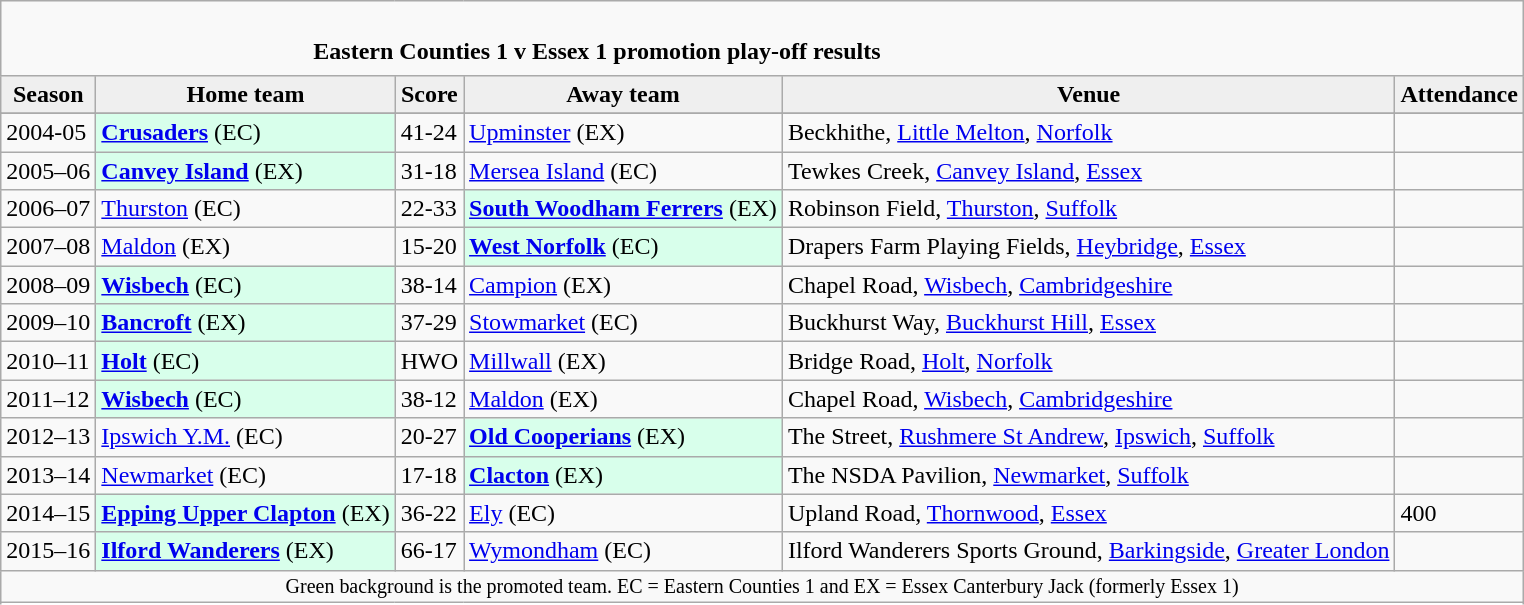<table class="wikitable" style="text-align: left;">
<tr>
<td colspan="11" cellpadding="0" cellspacing="0"><br><table border="0" style="width:100%;" cellpadding="0" cellspacing="0">
<tr>
<td style="width:20%; border:0;"></td>
<td style="border:0;"><strong>Eastern Counties 1 v Essex 1 promotion play-off results</strong></td>
<td style="width:20%; border:0;"></td>
</tr>
</table>
</td>
</tr>
<tr>
<th style="background:#efefef;">Season</th>
<th style="background:#efefef">Home team</th>
<th style="background:#efefef">Score</th>
<th style="background:#efefef">Away team</th>
<th style="background:#efefef">Venue</th>
<th style="background:#efefef">Attendance</th>
</tr>
<tr align=left>
</tr>
<tr>
<td>2004-05</td>
<td style="background:#d8ffeb;"><strong><a href='#'>Crusaders</a></strong> (EC)</td>
<td>41-24</td>
<td><a href='#'>Upminster</a> (EX)</td>
<td>Beckhithe, <a href='#'>Little Melton</a>, <a href='#'>Norfolk</a></td>
<td></td>
</tr>
<tr>
<td>2005–06</td>
<td style="background:#d8ffeb;"><strong><a href='#'>Canvey Island</a></strong> (EX)</td>
<td>31-18</td>
<td><a href='#'>Mersea Island</a> (EC)</td>
<td>Tewkes Creek, <a href='#'>Canvey Island</a>, <a href='#'>Essex</a></td>
<td></td>
</tr>
<tr>
<td>2006–07</td>
<td><a href='#'>Thurston</a> (EC)</td>
<td>22-33</td>
<td style="background:#d8ffeb;"><strong><a href='#'>South Woodham Ferrers</a></strong> (EX)</td>
<td>Robinson Field, <a href='#'>Thurston</a>, <a href='#'>Suffolk</a></td>
<td></td>
</tr>
<tr>
<td>2007–08</td>
<td><a href='#'>Maldon</a> (EX)</td>
<td>15-20</td>
<td style="background:#d8ffeb;"><strong><a href='#'>West Norfolk</a></strong> (EC)</td>
<td>Drapers Farm Playing Fields, <a href='#'>Heybridge</a>, <a href='#'>Essex</a></td>
<td></td>
</tr>
<tr>
<td>2008–09</td>
<td style="background:#d8ffeb;"><strong><a href='#'>Wisbech</a></strong> (EC)</td>
<td>38-14</td>
<td><a href='#'>Campion</a> (EX)</td>
<td>Chapel Road, <a href='#'>Wisbech</a>, <a href='#'>Cambridgeshire</a></td>
<td></td>
</tr>
<tr>
<td>2009–10</td>
<td style="background:#d8ffeb;"><strong><a href='#'>Bancroft</a></strong> (EX)</td>
<td>37-29</td>
<td><a href='#'>Stowmarket</a> (EC)</td>
<td>Buckhurst Way, <a href='#'>Buckhurst Hill</a>, <a href='#'>Essex</a></td>
<td></td>
</tr>
<tr>
<td>2010–11</td>
<td style="background:#d8ffeb;"><strong><a href='#'>Holt</a></strong> (EC)</td>
<td>HWO</td>
<td><a href='#'>Millwall</a> (EX)</td>
<td>Bridge Road, <a href='#'>Holt</a>, <a href='#'>Norfolk</a></td>
<td></td>
</tr>
<tr>
<td>2011–12</td>
<td style="background:#d8ffeb;"><strong><a href='#'>Wisbech</a></strong> (EC)</td>
<td>38-12</td>
<td><a href='#'>Maldon</a> (EX)</td>
<td>Chapel Road, <a href='#'>Wisbech</a>, <a href='#'>Cambridgeshire</a></td>
<td></td>
</tr>
<tr>
<td>2012–13</td>
<td><a href='#'>Ipswich Y.M.</a> (EC)</td>
<td>20-27</td>
<td style="background:#d8ffeb;"><strong><a href='#'>Old Cooperians</a></strong> (EX)</td>
<td>The Street, <a href='#'>Rushmere St Andrew</a>, <a href='#'>Ipswich</a>, <a href='#'>Suffolk</a></td>
<td></td>
</tr>
<tr>
<td>2013–14</td>
<td><a href='#'>Newmarket</a> (EC)</td>
<td>17-18</td>
<td style="background:#d8ffeb;"><strong><a href='#'>Clacton</a></strong> (EX)</td>
<td>The NSDA Pavilion, <a href='#'>Newmarket</a>, <a href='#'>Suffolk</a></td>
<td></td>
</tr>
<tr>
<td>2014–15</td>
<td style="background:#d8ffeb;"><strong><a href='#'>Epping Upper Clapton</a></strong> (EX)</td>
<td>36-22</td>
<td><a href='#'>Ely</a> (EC)</td>
<td>Upland Road, <a href='#'>Thornwood</a>, <a href='#'>Essex</a></td>
<td>400</td>
</tr>
<tr>
<td>2015–16</td>
<td style="background:#d8ffeb;"><strong><a href='#'>Ilford Wanderers</a></strong> (EX)</td>
<td>66-17</td>
<td><a href='#'>Wymondham</a> (EC)</td>
<td>Ilford Wanderers Sports Ground, <a href='#'>Barkingside</a>, <a href='#'>Greater London</a></td>
<td></td>
</tr>
<tr>
<td colspan="15"  style="border:0; font-size:smaller; text-align:center;">Green background is the promoted team. EC = Eastern Counties 1 and EX = Essex Canterbury Jack (formerly Essex 1)</td>
</tr>
<tr>
</tr>
</table>
